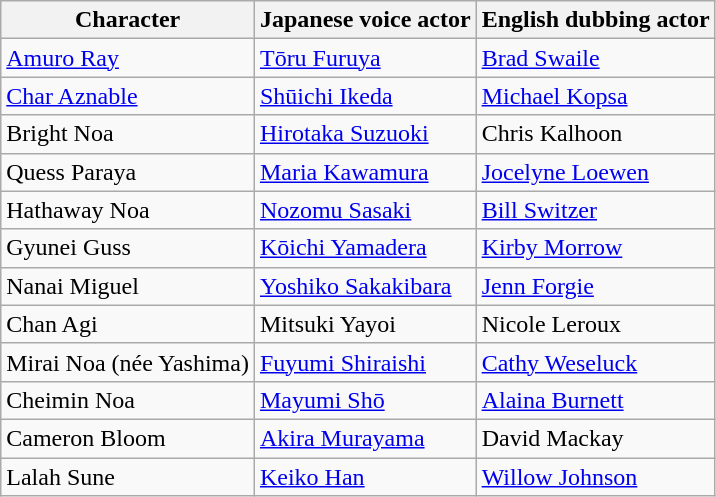<table class="wikitable">
<tr>
<th>Character</th>
<th>Japanese voice actor</th>
<th>English dubbing actor <br></th>
</tr>
<tr>
<td><a href='#'>Amuro Ray</a></td>
<td><a href='#'>Tōru Furuya</a></td>
<td><a href='#'>Brad Swaile</a></td>
</tr>
<tr>
<td><a href='#'>Char Aznable</a></td>
<td><a href='#'>Shūichi Ikeda</a></td>
<td><a href='#'>Michael Kopsa</a></td>
</tr>
<tr>
<td>Bright Noa</td>
<td><a href='#'>Hirotaka Suzuoki</a></td>
<td>Chris Kalhoon</td>
</tr>
<tr>
<td>Quess Paraya</td>
<td><a href='#'>Maria Kawamura</a></td>
<td><a href='#'>Jocelyne Loewen</a></td>
</tr>
<tr>
<td>Hathaway Noa</td>
<td><a href='#'>Nozomu Sasaki</a></td>
<td><a href='#'>Bill Switzer</a></td>
</tr>
<tr>
<td>Gyunei Guss</td>
<td><a href='#'>Kōichi Yamadera</a></td>
<td><a href='#'>Kirby Morrow</a></td>
</tr>
<tr>
<td>Nanai Miguel</td>
<td><a href='#'>Yoshiko Sakakibara</a></td>
<td><a href='#'>Jenn Forgie</a></td>
</tr>
<tr>
<td>Chan Agi</td>
<td>Mitsuki Yayoi</td>
<td>Nicole Leroux</td>
</tr>
<tr>
<td>Mirai Noa (née Yashima)</td>
<td><a href='#'>Fuyumi Shiraishi</a></td>
<td><a href='#'>Cathy Weseluck</a></td>
</tr>
<tr>
<td>Cheimin Noa</td>
<td><a href='#'>Mayumi Shō</a></td>
<td><a href='#'>Alaina Burnett</a></td>
</tr>
<tr>
<td>Cameron Bloom</td>
<td><a href='#'>Akira Murayama</a></td>
<td>David Mackay</td>
</tr>
<tr>
<td>Lalah Sune</td>
<td><a href='#'>Keiko Han</a></td>
<td><a href='#'>Willow Johnson</a></td>
</tr>
</table>
